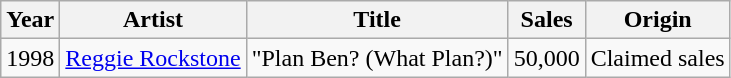<table class="wikitable">
<tr>
<th>Year</th>
<th>Artist</th>
<th>Title</th>
<th>Sales</th>
<th>Origin</th>
</tr>
<tr>
<td>1998</td>
<td><a href='#'>Reggie Rockstone</a></td>
<td>"Plan Ben? (What Plan?)"</td>
<td>50,000</td>
<td>Claimed sales</td>
</tr>
</table>
